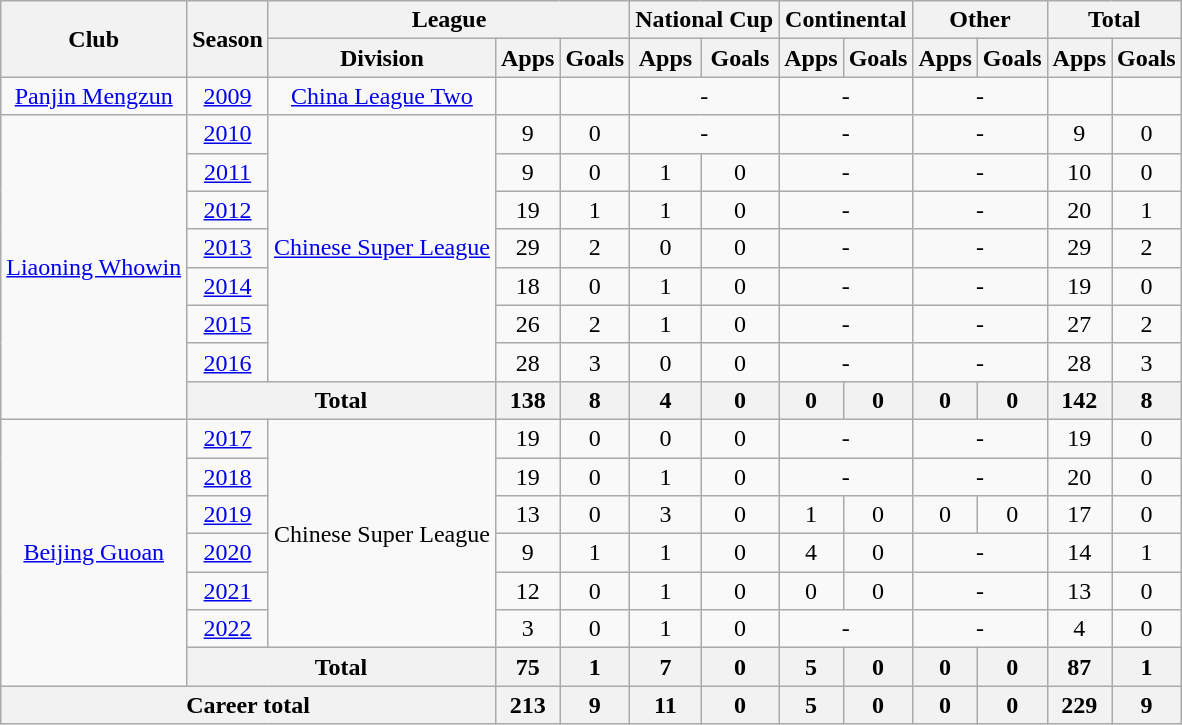<table class="wikitable" style="text-align: center">
<tr>
<th rowspan="2">Club</th>
<th rowspan="2">Season</th>
<th colspan="3">League</th>
<th colspan="2">National Cup</th>
<th colspan="2">Continental</th>
<th colspan="2">Other</th>
<th colspan="2">Total</th>
</tr>
<tr>
<th>Division</th>
<th>Apps</th>
<th>Goals</th>
<th>Apps</th>
<th>Goals</th>
<th>Apps</th>
<th>Goals</th>
<th>Apps</th>
<th>Goals</th>
<th>Apps</th>
<th>Goals</th>
</tr>
<tr>
<td><a href='#'>Panjin Mengzun</a></td>
<td><a href='#'>2009</a></td>
<td><a href='#'>China League Two</a></td>
<td></td>
<td></td>
<td colspan="2">-</td>
<td colspan="2">-</td>
<td colspan="2">-</td>
<td></td>
<td></td>
</tr>
<tr>
<td rowspan="8"><a href='#'>Liaoning Whowin</a></td>
<td><a href='#'>2010</a></td>
<td rowspan="7"><a href='#'>Chinese Super League</a></td>
<td>9</td>
<td>0</td>
<td colspan="2">-</td>
<td colspan="2">-</td>
<td colspan="2">-</td>
<td>9</td>
<td>0</td>
</tr>
<tr>
<td><a href='#'>2011</a></td>
<td>9</td>
<td>0</td>
<td>1</td>
<td>0</td>
<td colspan="2">-</td>
<td colspan="2">-</td>
<td>10</td>
<td>0</td>
</tr>
<tr>
<td><a href='#'>2012</a></td>
<td>19</td>
<td>1</td>
<td>1</td>
<td>0</td>
<td colspan="2">-</td>
<td colspan="2">-</td>
<td>20</td>
<td>1</td>
</tr>
<tr>
<td><a href='#'>2013</a></td>
<td>29</td>
<td>2</td>
<td>0</td>
<td>0</td>
<td colspan="2">-</td>
<td colspan="2">-</td>
<td>29</td>
<td>2</td>
</tr>
<tr>
<td><a href='#'>2014</a></td>
<td>18</td>
<td>0</td>
<td>1</td>
<td>0</td>
<td colspan="2">-</td>
<td colspan="2">-</td>
<td>19</td>
<td>0</td>
</tr>
<tr>
<td><a href='#'>2015</a></td>
<td>26</td>
<td>2</td>
<td>1</td>
<td>0</td>
<td colspan="2">-</td>
<td colspan="2">-</td>
<td>27</td>
<td>2</td>
</tr>
<tr>
<td><a href='#'>2016</a></td>
<td>28</td>
<td>3</td>
<td>0</td>
<td>0</td>
<td colspan="2">-</td>
<td colspan="2">-</td>
<td>28</td>
<td>3</td>
</tr>
<tr>
<th colspan="2"><strong>Total</strong></th>
<th>138</th>
<th>8</th>
<th>4</th>
<th>0</th>
<th>0</th>
<th>0</th>
<th>0</th>
<th>0</th>
<th>142</th>
<th>8</th>
</tr>
<tr>
<td rowspan="7"><a href='#'>Beijing Guoan</a></td>
<td><a href='#'>2017</a></td>
<td rowspan="6">Chinese Super League</td>
<td>19</td>
<td>0</td>
<td>0</td>
<td>0</td>
<td colspan="2">-</td>
<td colspan="2">-</td>
<td>19</td>
<td>0</td>
</tr>
<tr>
<td><a href='#'>2018</a></td>
<td>19</td>
<td>0</td>
<td>1</td>
<td>0</td>
<td colspan="2">-</td>
<td colspan="2">-</td>
<td>20</td>
<td>0</td>
</tr>
<tr>
<td><a href='#'>2019</a></td>
<td>13</td>
<td>0</td>
<td>3</td>
<td>0</td>
<td>1</td>
<td>0</td>
<td>0</td>
<td>0</td>
<td>17</td>
<td>0</td>
</tr>
<tr>
<td><a href='#'>2020</a></td>
<td>9</td>
<td>1</td>
<td>1</td>
<td>0</td>
<td>4</td>
<td>0</td>
<td colspan="2">-</td>
<td>14</td>
<td>1</td>
</tr>
<tr>
<td><a href='#'>2021</a></td>
<td>12</td>
<td>0</td>
<td>1</td>
<td>0</td>
<td>0</td>
<td>0</td>
<td colspan="2">-</td>
<td>13</td>
<td>0</td>
</tr>
<tr>
<td><a href='#'>2022</a></td>
<td>3</td>
<td>0</td>
<td>1</td>
<td>0</td>
<td colspan="2">-</td>
<td colspan="2">-</td>
<td>4</td>
<td>0</td>
</tr>
<tr>
<th colspan="2"><strong>Total</strong></th>
<th>75</th>
<th>1</th>
<th>7</th>
<th>0</th>
<th>5</th>
<th>0</th>
<th>0</th>
<th>0</th>
<th>87</th>
<th>1</th>
</tr>
<tr>
<th colspan="3">Career total</th>
<th>213</th>
<th>9</th>
<th>11</th>
<th>0</th>
<th>5</th>
<th>0</th>
<th>0</th>
<th>0</th>
<th>229</th>
<th>9</th>
</tr>
</table>
